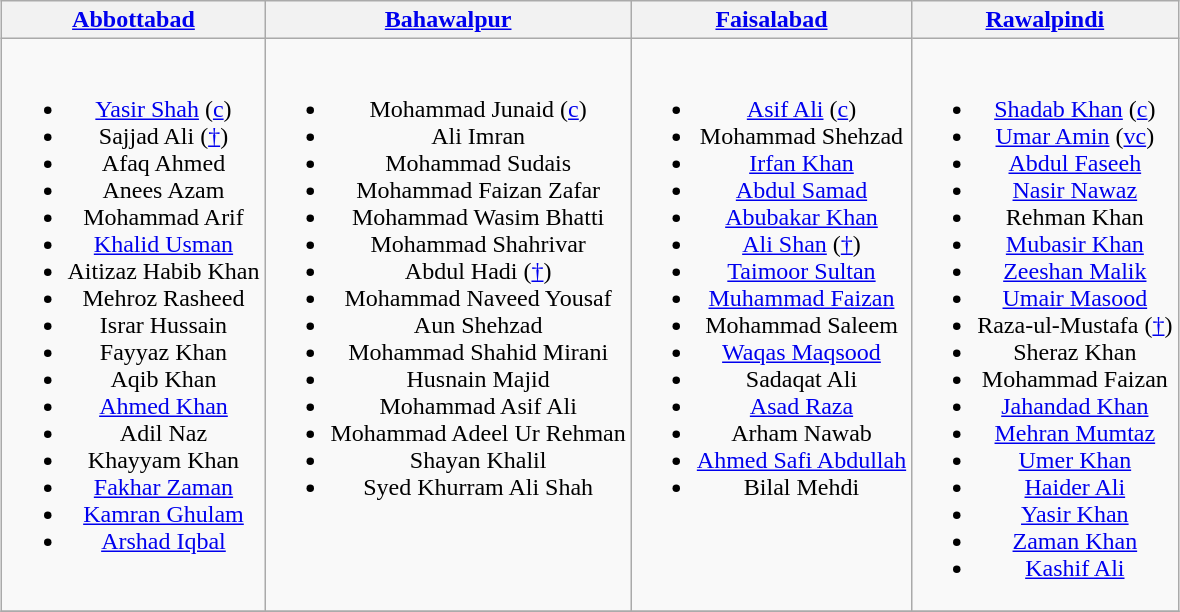<table class="wikitable" style="text-align:center; margin:auto">
<tr>
<th><a href='#'>Abbottabad</a></th>
<th><a href='#'>Bahawalpur</a></th>
<th><a href='#'>Faisalabad</a></th>
<th><a href='#'>Rawalpindi</a></th>
</tr>
<tr style="vertical-align:top">
<td><br><ul><li><a href='#'>Yasir Shah</a> (<a href='#'>c</a>)</li><li>Sajjad Ali (<a href='#'>†</a>)</li><li>Afaq Ahmed</li><li>Anees Azam</li><li>Mohammad Arif</li><li><a href='#'>Khalid Usman</a></li><li>Aitizaz Habib Khan</li><li>Mehroz Rasheed</li><li>Israr Hussain</li><li>Fayyaz Khan</li><li>Aqib Khan</li><li><a href='#'>Ahmed Khan</a></li><li>Adil Naz</li><li>Khayyam Khan</li><li><a href='#'>Fakhar Zaman</a></li><li><a href='#'>Kamran Ghulam</a></li><li><a href='#'>Arshad Iqbal</a></li></ul></td>
<td><br><ul><li>Mohammad Junaid (<a href='#'>c</a>)</li><li>Ali Imran</li><li>Mohammad Sudais</li><li>Mohammad Faizan Zafar</li><li>Mohammad Wasim Bhatti</li><li>Mohammad Shahrivar</li><li>Abdul Hadi (<a href='#'>†</a>)</li><li>Mohammad Naveed Yousaf</li><li>Aun Shehzad</li><li>Mohammad Shahid Mirani</li><li>Husnain Majid</li><li>Mohammad Asif Ali</li><li>Mohammad Adeel Ur Rehman</li><li>Shayan Khalil</li><li>Syed Khurram Ali Shah</li></ul></td>
<td><br><ul><li><a href='#'>Asif Ali</a> (<a href='#'>c</a>)</li><li>Mohammad Shehzad</li><li><a href='#'>Irfan Khan</a></li><li><a href='#'>Abdul Samad</a></li><li><a href='#'>Abubakar Khan</a></li><li><a href='#'>Ali Shan</a> (<a href='#'>†</a>)</li><li><a href='#'>Taimoor Sultan</a></li><li><a href='#'>Muhammad Faizan</a></li><li>Mohammad Saleem</li><li><a href='#'>Waqas Maqsood</a></li><li>Sadaqat Ali</li><li><a href='#'>Asad Raza</a></li><li>Arham Nawab</li><li><a href='#'>Ahmed Safi Abdullah</a></li><li>Bilal Mehdi</li></ul></td>
<td><br><ul><li><a href='#'>Shadab Khan</a> (<a href='#'>c</a>)</li><li><a href='#'>Umar Amin</a> (<a href='#'>vc</a>)</li><li><a href='#'>Abdul Faseeh</a></li><li><a href='#'>Nasir Nawaz</a></li><li>Rehman Khan</li><li><a href='#'>Mubasir Khan</a></li><li><a href='#'>Zeeshan Malik</a></li><li><a href='#'>Umair Masood</a></li><li>Raza-ul-Mustafa (<a href='#'>†</a>)</li><li>Sheraz Khan</li><li>Mohammad Faizan</li><li><a href='#'>Jahandad Khan</a></li><li><a href='#'>Mehran Mumtaz</a></li><li><a href='#'>Umer Khan</a></li><li><a href='#'>Haider Ali</a></li><li><a href='#'>Yasir Khan</a></li><li><a href='#'>Zaman Khan</a></li><li><a href='#'>Kashif Ali</a></li></ul></td>
</tr>
<tr>
</tr>
</table>
